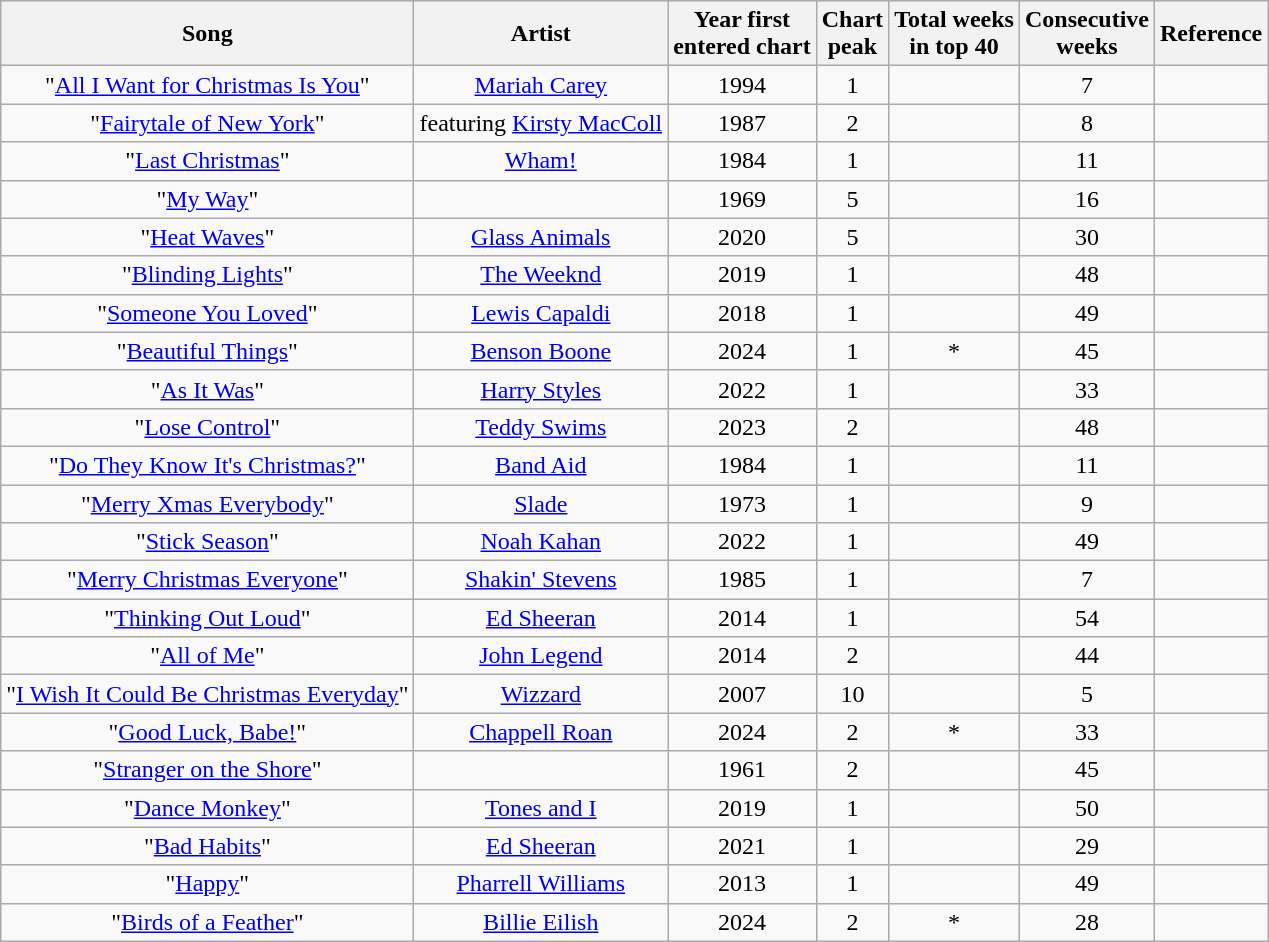<table class="wikitable plainrowheaders sortable" style="text-align:center">
<tr>
<th scope="col">Song</th>
<th scope="col">Artist</th>
<th scope="col">Year first<br>entered chart</th>
<th scope="col">Chart<br>peak</th>
<th scope="col">Total weeks<br>in top 40</th>
<th scope="col">Consecutive<br>weeks</th>
<th scope="col">Reference</th>
</tr>
<tr>
<td>"<a href='#'>All I Want for Christmas Is You</a>"</td>
<td><a href='#'>Mariah Carey</a></td>
<td>1994</td>
<td>1</td>
<td></td>
<td>7</td>
<td></td>
</tr>
<tr>
<td>"<a href='#'>Fairytale of New York</a>"</td>
<td> featuring <a href='#'>Kirsty MacColl</a></td>
<td>1987</td>
<td>2</td>
<td></td>
<td>8</td>
<td></td>
</tr>
<tr>
<td>"<a href='#'>Last Christmas</a>"</td>
<td><a href='#'>Wham!</a></td>
<td>1984</td>
<td>1</td>
<td></td>
<td>11</td>
<td></td>
</tr>
<tr>
<td>"<a href='#'>My Way</a>"</td>
<td></td>
<td>1969</td>
<td>5</td>
<td></td>
<td>16</td>
<td></td>
</tr>
<tr>
<td>"<a href='#'>Heat Waves</a>"</td>
<td><a href='#'>Glass Animals</a></td>
<td>2020</td>
<td>5</td>
<td></td>
<td>30</td>
<td></td>
</tr>
<tr>
<td>"<a href='#'>Blinding Lights</a>"</td>
<td><a href='#'>The Weeknd</a></td>
<td>2019</td>
<td>1</td>
<td></td>
<td>48</td>
<td></td>
</tr>
<tr>
<td>"<a href='#'>Someone You Loved</a>"</td>
<td><a href='#'>Lewis Capaldi</a></td>
<td>2018</td>
<td>1</td>
<td></td>
<td>49</td>
<td></td>
</tr>
<tr>
<td>"<a href='#'>Beautiful Things</a>"</td>
<td><a href='#'>Benson Boone</a></td>
<td>2024</td>
<td>1</td>
<td>*</td>
<td>45</td>
<td></td>
</tr>
<tr>
<td>"<a href='#'>As It Was</a>"</td>
<td><a href='#'>Harry Styles</a></td>
<td>2022</td>
<td>1</td>
<td></td>
<td>33</td>
<td></td>
</tr>
<tr>
<td>"<a href='#'>Lose Control</a>"</td>
<td><a href='#'>Teddy Swims</a></td>
<td>2023</td>
<td>2</td>
<td></td>
<td>48</td>
<td></td>
</tr>
<tr>
<td>"<a href='#'>Do They Know It's Christmas?</a>"</td>
<td><a href='#'>Band Aid</a></td>
<td>1984</td>
<td>1</td>
<td></td>
<td>11</td>
<td></td>
</tr>
<tr>
<td>"<a href='#'>Merry Xmas Everybody</a>"</td>
<td><a href='#'>Slade</a></td>
<td>1973</td>
<td>1</td>
<td></td>
<td>9</td>
<td></td>
</tr>
<tr>
<td>"<a href='#'>Stick Season</a>"</td>
<td><a href='#'>Noah Kahan</a></td>
<td>2022</td>
<td>1</td>
<td></td>
<td>49</td>
<td></td>
</tr>
<tr>
<td>"<a href='#'>Merry Christmas Everyone</a>"</td>
<td><a href='#'>Shakin' Stevens</a></td>
<td>1985</td>
<td>1</td>
<td></td>
<td>7</td>
<td></td>
</tr>
<tr>
<td>"<a href='#'>Thinking Out Loud</a>"</td>
<td><a href='#'>Ed Sheeran</a></td>
<td>2014</td>
<td>1</td>
<td></td>
<td>54</td>
<td></td>
</tr>
<tr>
<td>"<a href='#'>All of Me</a>"</td>
<td><a href='#'>John Legend</a></td>
<td>2014</td>
<td>2</td>
<td></td>
<td>44</td>
<td></td>
</tr>
<tr>
<td>"<a href='#'>I Wish It Could Be Christmas Everyday</a>"</td>
<td><a href='#'>Wizzard</a></td>
<td>2007</td>
<td>10</td>
<td></td>
<td>5</td>
<td></td>
</tr>
<tr>
<td>"<a href='#'>Good Luck, Babe!</a>"</td>
<td><a href='#'>Chappell Roan</a></td>
<td>2024</td>
<td>2</td>
<td>*</td>
<td>33</td>
<td></td>
</tr>
<tr>
<td>"<a href='#'>Stranger on the Shore</a>"</td>
<td></td>
<td>1961</td>
<td>2</td>
<td></td>
<td>45</td>
<td></td>
</tr>
<tr>
<td>"<a href='#'>Dance Monkey</a>"</td>
<td><a href='#'>Tones and I</a></td>
<td>2019</td>
<td>1</td>
<td></td>
<td>50</td>
<td></td>
</tr>
<tr>
<td>"<a href='#'>Bad Habits</a>"</td>
<td><a href='#'>Ed Sheeran</a></td>
<td>2021</td>
<td>1</td>
<td></td>
<td>29</td>
<td></td>
</tr>
<tr>
<td>"<a href='#'>Happy</a>"</td>
<td><a href='#'>Pharrell Williams</a></td>
<td>2013</td>
<td>1</td>
<td></td>
<td>49</td>
<td></td>
</tr>
<tr>
<td>"<a href='#'>Birds of a Feather</a>"</td>
<td><a href='#'>Billie Eilish</a></td>
<td>2024</td>
<td>2</td>
<td>*</td>
<td>28</td>
<td></td>
</tr>
</table>
